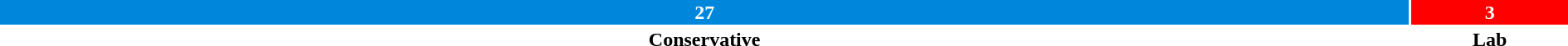<table style="width:100%; text-align:center;">
<tr style="color:white;">
<td style="background:#0087DC; width:90.00%;"><strong>27</strong></td>
<td style="background:red; width:10.00%;"><strong>3</strong></td>
</tr>
<tr>
<td><span><strong>Conservative</strong></span></td>
<td><span><strong>Lab</strong></span></td>
</tr>
</table>
